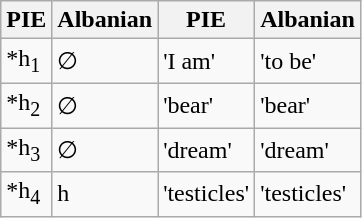<table class="wikitable">
<tr>
<th>PIE</th>
<th>Albanian</th>
<th>PIE</th>
<th>Albanian</th>
</tr>
<tr>
<td>*h<sub>1</sub></td>
<td>∅</td>
<td> 'I am'</td>
<td> 'to be'</td>
</tr>
<tr>
<td>*h<sub>2</sub></td>
<td>∅</td>
<td> 'bear'</td>
<td> 'bear'</td>
</tr>
<tr>
<td>*h<sub>3</sub></td>
<td>∅</td>
<td> 'dream'</td>
<td> 'dream'</td>
</tr>
<tr>
<td>*h<sub>4</sub></td>
<td>h</td>
<td> 'testicles'</td>
<td> 'testicles'</td>
</tr>
</table>
